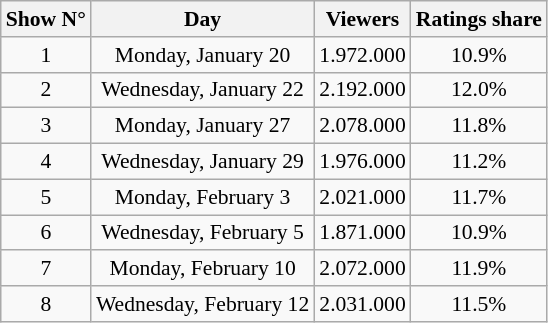<table class="wikitable sortable" style="text-align:center; font-size:90%">
<tr>
<th>Show N°</th>
<th>Day</th>
<th>Viewers</th>
<th>Ratings share</th>
</tr>
<tr>
<td>1</td>
<td>Monday, January 20</td>
<td>1.972.000</td>
<td>10.9%</td>
</tr>
<tr>
<td>2</td>
<td>Wednesday, January 22</td>
<td>2.192.000</td>
<td>12.0%</td>
</tr>
<tr>
<td>3</td>
<td>Monday, January 27</td>
<td>2.078.000</td>
<td>11.8%</td>
</tr>
<tr>
<td>4</td>
<td>Wednesday, January 29</td>
<td>1.976.000</td>
<td>11.2%</td>
</tr>
<tr>
<td>5</td>
<td>Monday, February 3</td>
<td>2.021.000</td>
<td>11.7%</td>
</tr>
<tr>
<td>6</td>
<td>Wednesday, February 5</td>
<td>1.871.000</td>
<td>10.9%</td>
</tr>
<tr>
<td>7</td>
<td>Monday, February 10</td>
<td>2.072.000</td>
<td>11.9%</td>
</tr>
<tr>
<td>8</td>
<td>Wednesday, February 12</td>
<td>2.031.000</td>
<td>11.5%</td>
</tr>
</table>
